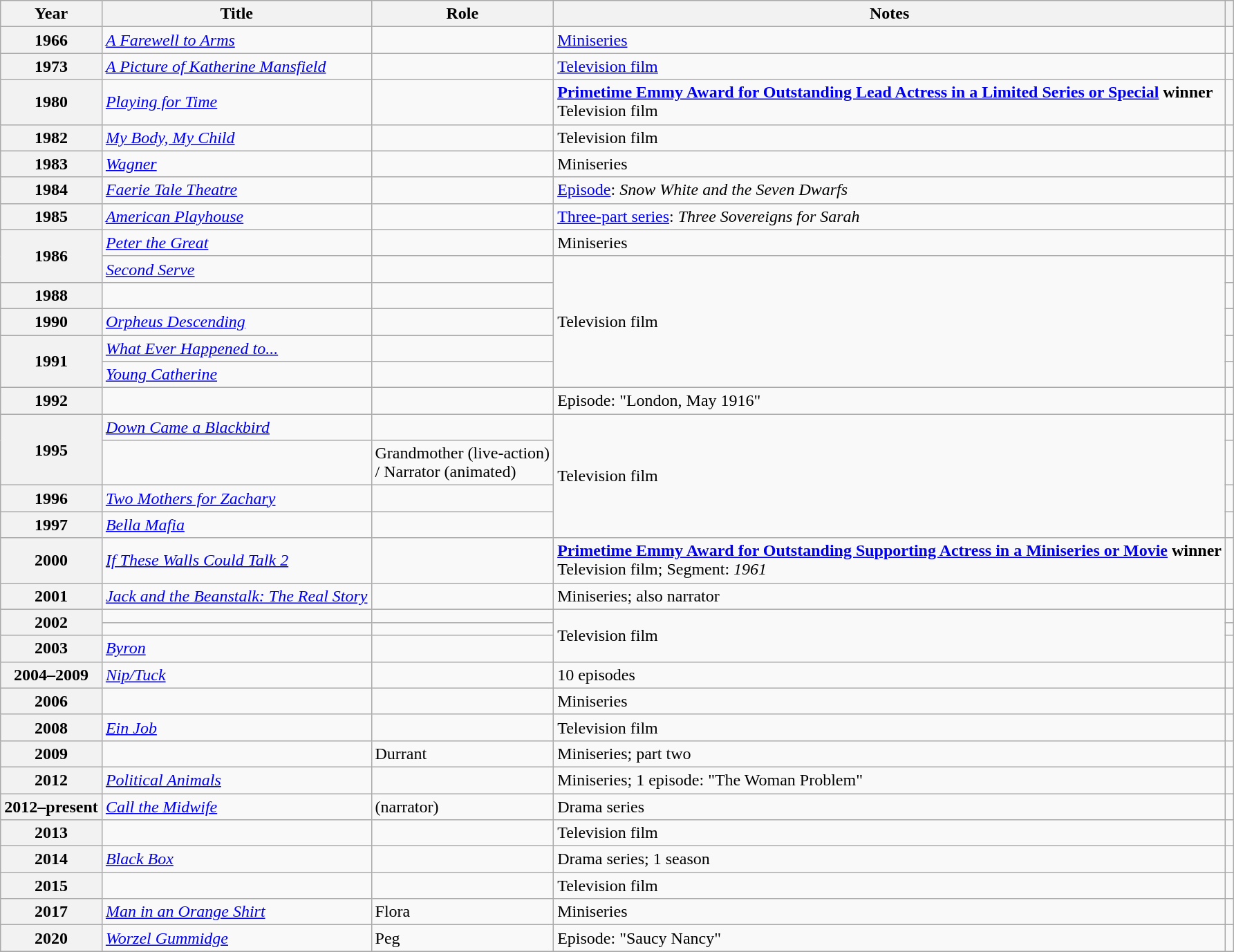<table class="wikitable sortable plainrowheaders">
<tr>
<th>Year</th>
<th>Title</th>
<th>Role</th>
<th class="unsortable">Notes</th>
<th class="unsortable"></th>
</tr>
<tr>
<th scope="row">1966</th>
<td data-sort-value="Farewell"><em><a href='#'>A Farewell to Arms</a></em></td>
<td></td>
<td><a href='#'>Miniseries</a></td>
<td style="text-align:center;"></td>
</tr>
<tr>
<th scope="row">1973</th>
<td data-sort-value="Picture Katherine"><em><a href='#'>A Picture of Katherine Mansfield</a></em></td>
<td></td>
<td><a href='#'>Television film</a></td>
<td style="text-align:center;"></td>
</tr>
<tr>
<th scope="row">1980</th>
<td><em><a href='#'>Playing for Time</a></em></td>
<td></td>
<td><strong><a href='#'>Primetime Emmy Award for Outstanding Lead Actress in a Limited Series or Special</a> winner</strong><br>Television film</td>
<td style="text-align:center;"></td>
</tr>
<tr>
<th scope="row">1982</th>
<td><em><a href='#'>My Body, My Child</a></em></td>
<td></td>
<td>Television film</td>
<td style="text-align:center;"></td>
</tr>
<tr>
<th scope="row">1983</th>
<td><em><a href='#'>Wagner</a></em></td>
<td></td>
<td>Miniseries</td>
<td style="text-align:center;"></td>
</tr>
<tr>
<th scope="row">1984</th>
<td><em><a href='#'>Faerie Tale Theatre</a></em></td>
<td></td>
<td><a href='#'>Episode</a>: <em>Snow White and the Seven Dwarfs</em></td>
<td style="text-align:center;"></td>
</tr>
<tr>
<th scope="row">1985</th>
<td><em><a href='#'>American Playhouse</a></em></td>
<td></td>
<td><a href='#'>Three-part series</a>: <em>Three Sovereigns for Sarah</em></td>
<td style="text-align:center;"></td>
</tr>
<tr>
<th rowspan="2" scope="row">1986</th>
<td><em><a href='#'>Peter the Great</a></em></td>
<td></td>
<td>Miniseries</td>
<td style="text-align:center;"></td>
</tr>
<tr>
<td><em><a href='#'>Second Serve</a></em></td>
<td></td>
<td rowspan="5">Television film</td>
<td style="text-align:center;"></td>
</tr>
<tr>
<th scope="row">1988</th>
<td><em></em></td>
<td></td>
<td style="text-align:center;"></td>
</tr>
<tr>
<th scope="row">1990</th>
<td><em><a href='#'>Orpheus Descending</a></em></td>
<td></td>
<td style="text-align:center;"></td>
</tr>
<tr>
<th rowspan="2" scope="row">1991</th>
<td><em><a href='#'>What Ever Happened to...</a></em></td>
<td></td>
<td style="text-align:center;"></td>
</tr>
<tr>
<td><em><a href='#'>Young Catherine</a></em></td>
<td></td>
<td style="text-align:center;"></td>
</tr>
<tr>
<th scope="row">1992</th>
<td><em></em></td>
<td></td>
<td>Episode: "London, May 1916"</td>
<td style="text-align:center;"></td>
</tr>
<tr>
<th rowspan="2" scope="row">1995</th>
<td><em><a href='#'>Down Came a Blackbird</a></em></td>
<td></td>
<td rowspan="4">Television film</td>
<td style="text-align:center;"></td>
</tr>
<tr>
<td><em></em></td>
<td>Grandmother (live-action)<br>/ Narrator (animated)</td>
<td style="text-align:center;"></td>
</tr>
<tr>
<th scope="row">1996</th>
<td><em><a href='#'>Two Mothers for Zachary</a></em></td>
<td></td>
<td style="text-align:center;"></td>
</tr>
<tr>
<th scope="row">1997</th>
<td><em><a href='#'>Bella Mafia</a></em></td>
<td></td>
<td style="text-align:center;"></td>
</tr>
<tr>
<th scope="row">2000</th>
<td><em><a href='#'>If These Walls Could Talk 2</a></em></td>
<td></td>
<td><strong><a href='#'>Primetime Emmy Award for Outstanding Supporting Actress in a Miniseries or Movie</a> winner</strong><br>Television film; Segment: <em>1961</em></td>
<td style="text-align:center;"></td>
</tr>
<tr>
<th scope="row">2001</th>
<td><em><a href='#'>Jack and the Beanstalk: The Real Story</a></em></td>
<td></td>
<td>Miniseries; also narrator</td>
<td style="text-align:center;"></td>
</tr>
<tr>
<th rowspan="2" scope="row">2002</th>
<td><em></em></td>
<td></td>
<td rowspan="3">Television film</td>
<td style="text-align:center;"></td>
</tr>
<tr>
<td><em></em></td>
<td></td>
<td style="text-align:center;"></td>
</tr>
<tr>
<th scope="row">2003</th>
<td><em><a href='#'>Byron</a></em></td>
<td></td>
<td style="text-align:center;"></td>
</tr>
<tr>
<th scope="row">2004–2009</th>
<td><em><a href='#'>Nip/Tuck</a></em></td>
<td></td>
<td>10 episodes</td>
<td style="text-align:center;"></td>
</tr>
<tr>
<th scope="row">2006</th>
<td><em></em></td>
<td></td>
<td>Miniseries</td>
<td style="text-align:center;"></td>
</tr>
<tr>
<th scope="row">2008</th>
<td><em><a href='#'>Ein Job</a></em></td>
<td></td>
<td>Television film</td>
<td style="text-align:center;"></td>
</tr>
<tr>
<th scope="row">2009</th>
<td><em></em></td>
<td>Durrant</td>
<td>Miniseries; part two</td>
<td style="text-align:center;"></td>
</tr>
<tr>
<th scope="row">2012</th>
<td><em><a href='#'>Political Animals</a></em></td>
<td></td>
<td>Miniseries; 1 episode: "The Woman Problem"</td>
<td style="text-align:center;"></td>
</tr>
<tr>
<th scope="row">2012–present</th>
<td><em><a href='#'>Call the Midwife</a></em></td>
<td>  (narrator)</td>
<td>Drama series</td>
<td style="text-align:center;"></td>
</tr>
<tr>
<th scope="row">2013</th>
<td><em></em></td>
<td></td>
<td>Television film</td>
<td style="text-align:center;"></td>
</tr>
<tr>
<th scope="row">2014</th>
<td><em><a href='#'>Black Box</a></em></td>
<td></td>
<td>Drama series; 1 season</td>
<td style="text-align:center;"></td>
</tr>
<tr>
<th scope="row">2015</th>
<td><em></em></td>
<td></td>
<td>Television film</td>
<td style="text-align:center;"></td>
</tr>
<tr>
<th scope="row">2017</th>
<td><em><a href='#'>Man in an Orange Shirt</a></em></td>
<td>Flora</td>
<td>Miniseries</td>
<td style="text-align:center;"></td>
</tr>
<tr>
<th scope="row">2020</th>
<td><em><a href='#'>Worzel Gummidge</a></em></td>
<td>Peg</td>
<td>Episode: "Saucy Nancy"</td>
<td style="text-align:center;"></td>
</tr>
<tr>
</tr>
</table>
